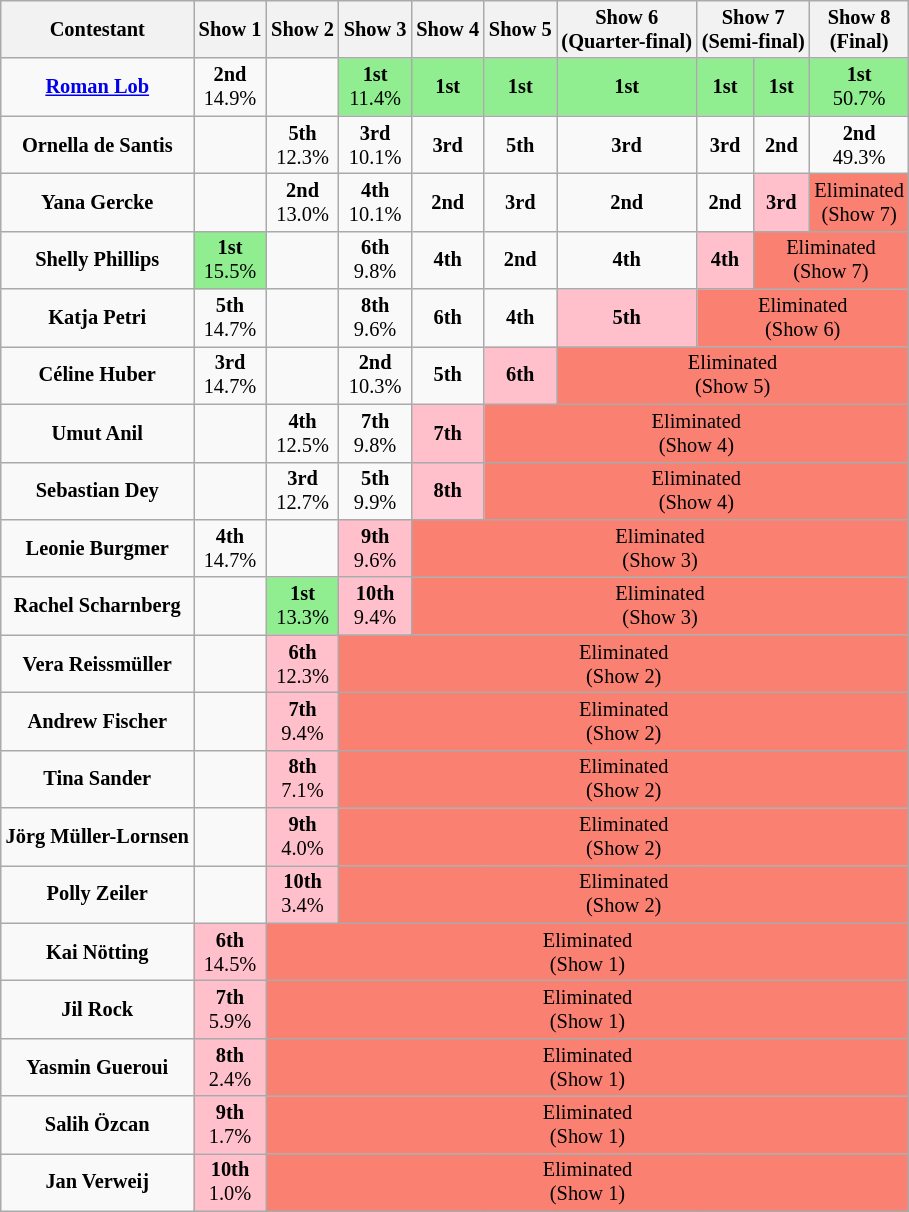<table class="wikitable" style="text-align:center; font-size:85%">
<tr>
<th>Contestant</th>
<th>Show 1</th>
<th>Show 2</th>
<th>Show 3</th>
<th>Show 4</th>
<th>Show 5</th>
<th>Show 6<br>(Quarter-final)</th>
<th colspan="2">Show 7<br>(Semi-final)</th>
<th>Show 8<br>(Final)</th>
</tr>
<tr>
<td><strong><a href='#'>Roman Lob</a></strong></td>
<td><strong>2nd</strong><br>14.9%</td>
<td></td>
<td style="background:lightgreen"><strong>1st</strong><br>11.4%</td>
<td style="background:lightgreen"><strong>1st</strong></td>
<td style="background:lightgreen"><strong>1st</strong></td>
<td style="background:lightgreen"><strong>1st</strong></td>
<td style="background:lightgreen"><strong>1st</strong></td>
<td style="background:lightgreen"><strong>1st</strong></td>
<td style="background:lightgreen"><strong>1st</strong><br> 50.7%</td>
</tr>
<tr>
<td><strong>Ornella de Santis</strong></td>
<td></td>
<td><strong>5th</strong><br>12.3%</td>
<td><strong>3rd</strong><br>10.1%</td>
<td><strong>3rd</strong></td>
<td><strong>5th</strong></td>
<td><strong>3rd</strong></td>
<td><strong>3rd</strong></td>
<td><strong>2nd</strong></td>
<td><strong>2nd</strong><br> 49.3%</td>
</tr>
<tr>
<td><strong>Yana Gercke</strong></td>
<td></td>
<td><strong>2nd</strong><br>13.0%</td>
<td><strong>4th</strong> <br>10.1%</td>
<td><strong>2nd</strong></td>
<td><strong>3rd</strong></td>
<td><strong>2nd</strong></td>
<td><strong>2nd</strong></td>
<td style="background:pink"><strong>3rd</strong></td>
<td style="background:#FA8072" colspan=1>Eliminated<br>(Show 7)</td>
</tr>
<tr>
<td><strong>Shelly Phillips</strong></td>
<td style="background:lightgreen"><strong>1st</strong><br>15.5%</td>
<td></td>
<td><strong>6th</strong><br>9.8%</td>
<td><strong>4th</strong></td>
<td><strong>2nd</strong></td>
<td><strong>4th</strong></td>
<td style="background:pink"><strong>4th</strong></td>
<td style="background:#FA8072" colspan=2>Eliminated<br>(Show 7)</td>
</tr>
<tr>
<td><strong>Katja Petri</strong></td>
<td><strong>5th</strong><br>14.7%</td>
<td></td>
<td><strong>8th</strong><br>9.6%</td>
<td><strong>6th</strong></td>
<td><strong>4th</strong></td>
<td style="background:pink"><strong>5th</strong></td>
<td style="background:#FA8072" colspan=3>Eliminated<br>(Show 6)</td>
</tr>
<tr>
<td><strong>Céline Huber</strong></td>
<td><strong>3rd</strong><br>14.7%</td>
<td></td>
<td><strong>2nd</strong><br>10.3%</td>
<td><strong>5th</strong></td>
<td style="background:pink"><strong>6th</strong></td>
<td style="background:#FA8072" colspan=4>Eliminated<br>(Show 5)</td>
</tr>
<tr>
<td><strong>Umut Anil</strong></td>
<td></td>
<td><strong>4th</strong> <br> 12.5%</td>
<td><strong>7th</strong> <br> 9.8%</td>
<td style="background:pink"><strong>7th</strong></td>
<td style="background:#FA8072" colspan=5>Eliminated<br>(Show 4)</td>
</tr>
<tr>
<td><strong>Sebastian Dey</strong></td>
<td></td>
<td><strong>3rd</strong><br>12.7%</td>
<td><strong>5th</strong><br>9.9%</td>
<td style="background:pink"><strong>8th</strong></td>
<td style="background:#FA8072" colspan=5>Eliminated<br>(Show 4)</td>
</tr>
<tr>
<td><strong>Leonie Burgmer</strong></td>
<td><strong>4th</strong><br>14.7%</td>
<td></td>
<td style="background:pink"><strong>9th</strong><br>9.6%</td>
<td style="background:#FA8072" colspan=6>Eliminated<br>(Show 3)</td>
</tr>
<tr>
<td><strong>Rachel Scharnberg</strong></td>
<td></td>
<td style="background:lightgreen"><strong>1st</strong><br>13.3%</td>
<td style="background:pink"><strong>10th</strong><br>9.4%</td>
<td style="background:#FA8072" colspan=6>Eliminated<br>(Show 3)</td>
</tr>
<tr>
<td><strong>Vera Reissmüller</strong></td>
<td></td>
<td style="background:pink"><strong>6th</strong><br>12.3%</td>
<td style="background:#FA8072" colspan=7>Eliminated<br>(Show 2)</td>
</tr>
<tr>
<td><strong>Andrew Fischer</strong></td>
<td></td>
<td style="background:pink"><strong>7th</strong><br>9.4%</td>
<td style="background:#FA8072" colspan=7>Eliminated<br>(Show 2)</td>
</tr>
<tr>
<td><strong>Tina Sander</strong></td>
<td></td>
<td style="background:pink"><strong>8th</strong><br>7.1%</td>
<td style="background:#FA8072" colspan=7>Eliminated<br>(Show 2)</td>
</tr>
<tr>
<td><strong>Jörg Müller-Lornsen</strong></td>
<td></td>
<td style="background:pink"><strong>9th</strong><br>4.0%</td>
<td style="background:#FA8072" colspan=7>Eliminated<br>(Show 2)</td>
</tr>
<tr>
<td><strong>Polly Zeiler</strong></td>
<td></td>
<td style="background:pink"><strong>10th</strong><br>3.4%</td>
<td style="background:#FA8072" colspan=7>Eliminated<br>(Show 2)</td>
</tr>
<tr>
<td><strong>Kai Nötting</strong></td>
<td style="background:pink"><strong>6th</strong><br>14.5%</td>
<td style="background:#FA8072" colspan=8>Eliminated<br>(Show 1)</td>
</tr>
<tr>
<td><strong>Jil Rock</strong></td>
<td style="background:pink"><strong>7th</strong><br>5.9%</td>
<td style="background:#FA8072" colspan=8>Eliminated<br>(Show 1)</td>
</tr>
<tr>
<td><strong>Yasmin Gueroui</strong></td>
<td style="background:pink"><strong>8th</strong><br>2.4%</td>
<td style="background:#FA8072" colspan=8>Eliminated<br>(Show 1)</td>
</tr>
<tr>
<td><strong>Salih Özcan</strong></td>
<td style="background:pink"><strong>9th</strong><br>1.7%</td>
<td style="background:#FA8072" colspan=8>Eliminated<br>(Show 1)</td>
</tr>
<tr>
<td><strong>Jan Verweij</strong></td>
<td style="background:pink"><strong>10th</strong><br>1.0%</td>
<td style="background:#FA8072" colspan=8>Eliminated<br>(Show 1)</td>
</tr>
</table>
